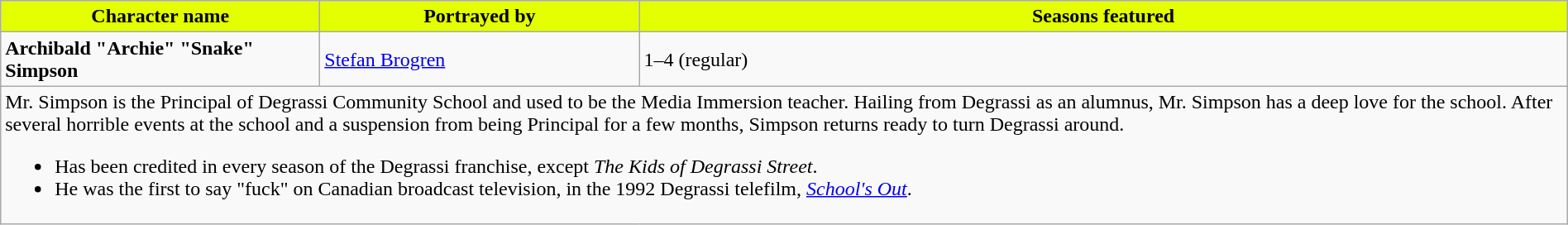<table class="wikitable" style="margin:auto;">
<tr>
<th style="background-color: #E3FF00; width:250px">Character name</th>
<th style="background-color: #E3FF00; width:250px">Portrayed by</th>
<th style="background-color: #E3FF00;">Seasons featured</th>
</tr>
<tr>
<td><strong>Archibald "Archie" "Snake" Simpson</strong> <span></span></td>
<td><a href='#'>Stefan Brogren</a></td>
<td>1–4 (regular)</td>
</tr>
<tr>
<td colspan="3">Mr. Simpson is the Principal of Degrassi Community School and used to be the Media Immersion teacher. Hailing from Degrassi as an alumnus, Mr. Simpson has a deep love for the school. After several horrible events at the school and a suspension from being Principal for a few months, Simpson returns ready to turn Degrassi around.<br><ul><li>Has been credited in every season of the Degrassi franchise, except <em>The Kids of Degrassi Street</em>.</li><li>He was the first to say "fuck" on Canadian broadcast television, in the 1992 Degrassi telefilm, <em><a href='#'>School's Out</a></em>.</li></ul></td>
</tr>
</table>
